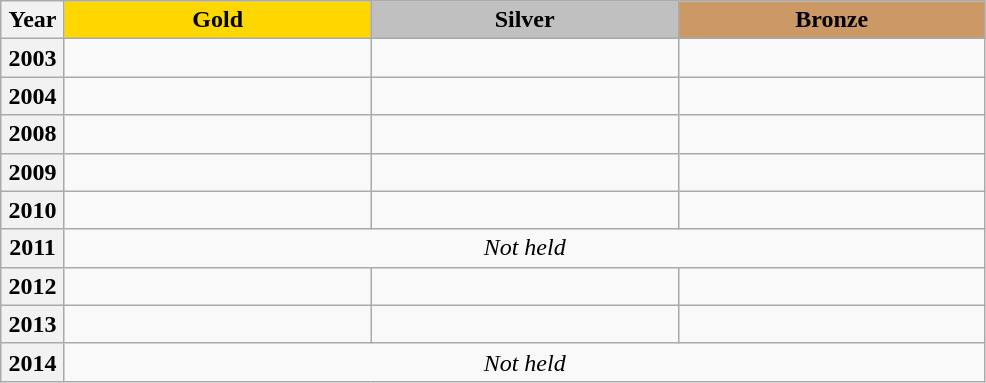<table class="wikitable"  style="font-size:100%;" border=1 cellpadding=2 cellspacing=0>
<tr>
<th width=6% align="center" colspan=1>Year</th>
<td width=29% align="center"  bgcolor="gold"><strong>Gold</strong></td>
<td width=29% align="center"  bgcolor="silver"><strong>Silver</strong></td>
<td width=29% align="center"  bgcolor="#CC9966"><strong>Bronze</strong></td>
</tr>
<tr>
<th>2003</th>
<td></td>
<td></td>
<td></td>
</tr>
<tr>
<th>2004</th>
<td></td>
<td></td>
<td></td>
</tr>
<tr>
<th>2008</th>
<td></td>
<td></td>
<td></td>
</tr>
<tr>
<th>2009</th>
<td></td>
<td></td>
<td></td>
</tr>
<tr>
<th>2010</th>
<td></td>
<td></td>
<td></td>
</tr>
<tr>
<th>2011</th>
<td align="center" colspan="3"><em>Not held</em></td>
</tr>
<tr>
<th>2012</th>
<td></td>
<td></td>
<td></td>
</tr>
<tr>
<th>2013</th>
<td></td>
<td></td>
<td></td>
</tr>
<tr>
<th>2014</th>
<td align=center colspan=3><em>Not held</em></td>
</tr>
</table>
